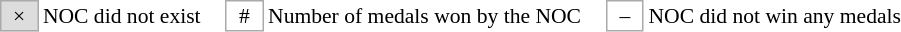<table style="font-size:90%">
<tr>
<td style="border:1px solid #aaa; background-color:#ddd; width:1.5em; text-align:center;">×</td>
<td style="padding-right:1em;">NOC did not exist</td>
<td style="border:1px solid #aaa; width:1.5em; text-align:center;">#</td>
<td style="padding-right:1em;">Number of medals won by the NOC</td>
<td style="border:1px solid #aaa; width:1.5em; text-align:center;">–</td>
<td style="padding-right:1em;">NOC did not win any medals</td>
</tr>
</table>
